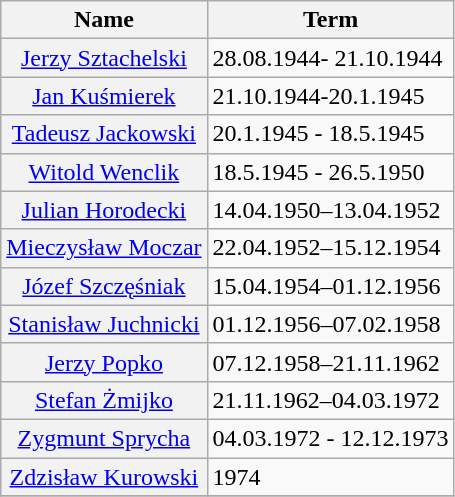<table class="wikitable">
<tr>
<th scope="col">Name</th>
<th scope="col">Term</th>
</tr>
<tr>
<th scope="row" style="font-weight:normal;"><a href='#'>Jerzy Sztachelski</a></th>
<td>28.08.1944- 21.10.1944</td>
</tr>
<tr>
<th scope="row" style="font-weight:normal;"><a href='#'>Jan Kuśmierek</a></th>
<td>21.10.1944-20.1.1945</td>
</tr>
<tr>
<th scope="row" style="font-weight:normal;"><a href='#'>Tadeusz Jackowski</a></th>
<td>20.1.1945 - 18.5.1945</td>
</tr>
<tr>
<th scope="row" style="font-weight:normal;"><a href='#'>Witold Wenclik</a></th>
<td>18.5.1945 - 26.5.1950</td>
</tr>
<tr>
<th scope="row" style="font-weight:normal;"><a href='#'>Julian Horodecki</a></th>
<td>14.04.1950–13.04.1952</td>
</tr>
<tr>
<th scope="row" style="font-weight:normal;"><a href='#'>Mieczysław Moczar</a></th>
<td>22.04.1952–15.12.1954</td>
</tr>
<tr>
<th scope="row" style="font-weight:normal;"><a href='#'>Józef Szczęśniak</a></th>
<td>15.04.1954–01.12.1956</td>
</tr>
<tr>
<th scope="row" style="font-weight:normal;"><a href='#'>Stanisław Juchnicki</a></th>
<td>01.12.1956–07.02.1958</td>
</tr>
<tr>
<th scope="row" style="font-weight:normal;"><a href='#'>Jerzy Popko</a></th>
<td>07.12.1958–21.11.1962</td>
</tr>
<tr>
<th scope="row" style="font-weight:normal;"><a href='#'>Stefan Żmijko</a></th>
<td>21.11.1962–04.03.1972</td>
</tr>
<tr>
<th scope="row" style="font-weight:normal;"><a href='#'>Zygmunt Sprycha</a></th>
<td>04.03.1972 - 12.12.1973</td>
</tr>
<tr>
<th scope="row" style="font-weight:normal;"><a href='#'>Zdzisław Kurowski</a></th>
<td>1974</td>
</tr>
<tr>
</tr>
</table>
